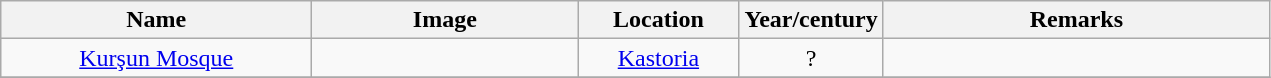<table class="wikitable sortable" style="text-align:center">
<tr>
<th align=left width=200px>Name</th>
<th align=center width=170px class=unsortable>Image</th>
<th align=left width=100px>Location</th>
<th align=left width=050px>Year/century</th>
<th align=left width=250px class=unsortable>Remarks</th>
</tr>
<tr>
<td><a href='#'>Kurşun Mosque</a></td>
<td></td>
<td><a href='#'>Kastoria</a></td>
<td>?</td>
<td></td>
</tr>
<tr>
</tr>
</table>
